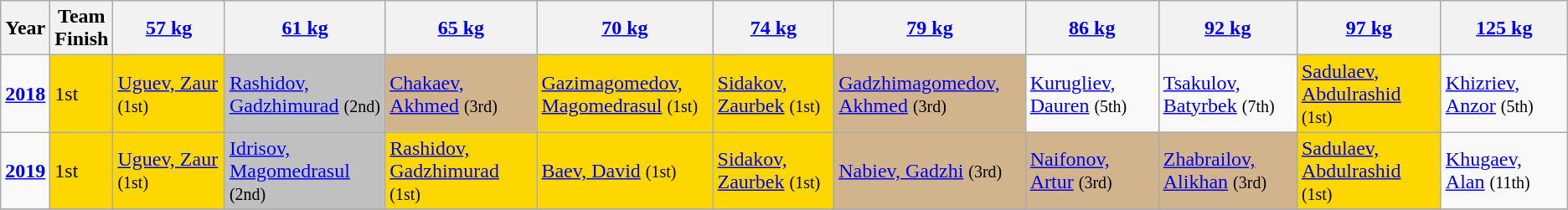<table class="wikitable sortable" style="font-size: 100%">
<tr>
<th>Year</th>
<th>Team Finish</th>
<th width=200><a href='#'>57 kg</a></th>
<th width=200><a href='#'>61 kg</a></th>
<th width=200><a href='#'>65 kg</a></th>
<th width=200><a href='#'>70 kg</a></th>
<th width=200><a href='#'>74 kg</a></th>
<th width=200><a href='#'>79 kg</a></th>
<th width=200><a href='#'>86 kg</a></th>
<th width=200><a href='#'>92 kg</a></th>
<th width=200><a href='#'>97 kg</a></th>
<th width=200><a href='#'>125 kg</a></th>
</tr>
<tr>
<td><strong><a href='#'>2018</a></strong></td>
<td bgcolor="GOLD">1st</td>
<td bgcolor="GOLD"><a href='#'>Uguev, Zaur</a> <small>(1st)</small></td>
<td bgcolor="SILVER"><a href='#'>Rashidov, Gadzhimurad</a>  <small>(2nd)</small></td>
<td bgcolor="TAN"><a href='#'>Chakaev, Akhmed</a> <small>(3rd)</small></td>
<td bgcolor="GOLD"><a href='#'>Gazimagomedov, Magomedrasul</a> <small>(1st)</small></td>
<td bgcolor="GOLD"><a href='#'>Sidakov, Zaurbek</a> <small>(1st)</small></td>
<td bgcolor="TAN"><a href='#'>Gadzhimagomedov, Akhmed</a> <small>(3rd)</small></td>
<td><a href='#'>Kurugliev, Dauren</a> <small>(5th)</small></td>
<td><a href='#'>Tsakulov, Batyrbek</a> <small>(7th)</small></td>
<td bgcolor="GOLD"><a href='#'>Sadulaev, Abdulrashid</a> <small>(1st)</small></td>
<td><a href='#'>Khizriev, Anzor</a> <small>(5th)</small></td>
</tr>
<tr>
<td><strong><a href='#'>2019</a></strong></td>
<td bgcolor="GOLD">1st</td>
<td bgcolor="GOLD"><a href='#'>Uguev, Zaur</a> <small>(1st)</small></td>
<td bgcolor="SILVER"><a href='#'>Idrisov, Magomedrasul</a>  <small>(2nd)</small></td>
<td bgcolor="GOLD"><a href='#'>Rashidov, Gadzhimurad</a> <small>(1st)</small></td>
<td bgcolor="GOLD"><a href='#'>Baev, David</a> <small>(1st)</small></td>
<td bgcolor="GOLD"><a href='#'>Sidakov, Zaurbek</a> <small>(1st)</small></td>
<td bgcolor="TAN"><a href='#'>Nabiev, Gadzhi</a> <small>(3rd)</small></td>
<td bgcolor="TAN"><a href='#'>Naifonov, Artur</a> <small>(3rd)</small></td>
<td bgcolor="TAN"><a href='#'>Zhabrailov, Alikhan</a> <small>(3rd)</small></td>
<td bgcolor="GOLD"><a href='#'>Sadulaev, Abdulrashid</a> <small>(1st)</small></td>
<td><a href='#'>Khugaev, Alan</a> <small>(11th)</small></td>
</tr>
<tr>
</tr>
</table>
